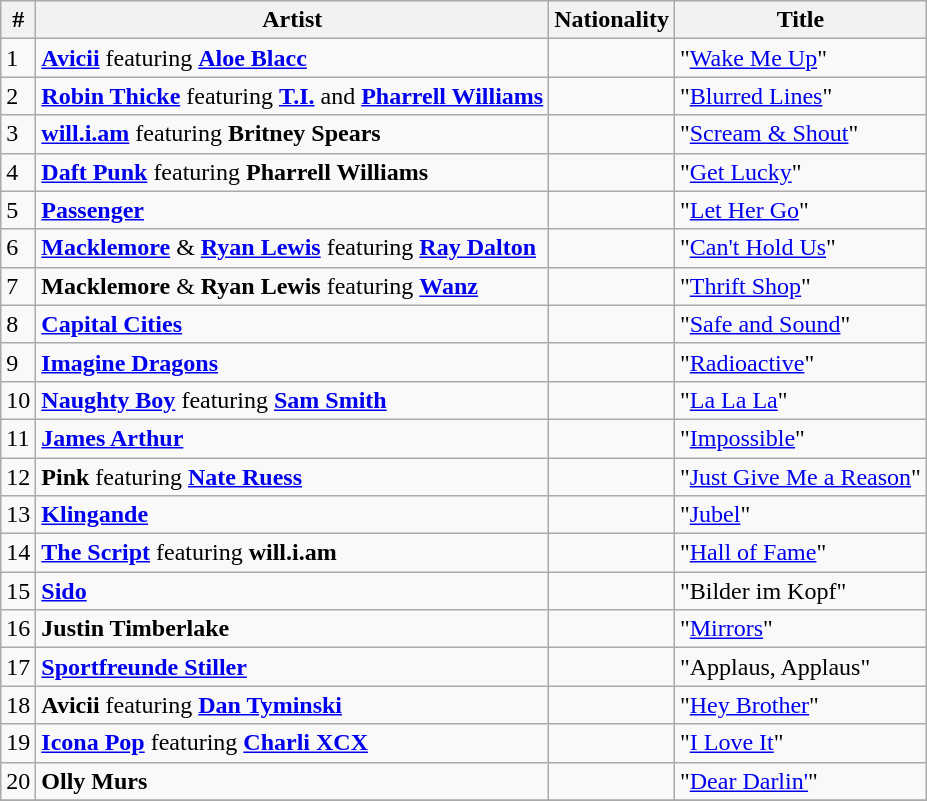<table class="wikitable sortable">
<tr>
<th>#</th>
<th>Artist</th>
<th>Nationality</th>
<th>Title</th>
</tr>
<tr>
<td>1</td>
<td><strong><a href='#'>Avicii</a></strong> featuring <strong><a href='#'>Aloe Blacc</a></strong></td>
<td><br></td>
<td>"<a href='#'>Wake Me Up</a>"</td>
</tr>
<tr>
<td>2</td>
<td><strong><a href='#'>Robin Thicke</a></strong> featuring <strong><a href='#'>T.I.</a></strong> and <strong><a href='#'>Pharrell Williams</a></strong></td>
<td></td>
<td>"<a href='#'>Blurred Lines</a>"</td>
</tr>
<tr>
<td>3</td>
<td><strong><a href='#'>will.i.am</a></strong> featuring <strong>Britney Spears</strong></td>
<td></td>
<td>"<a href='#'>Scream & Shout</a>"</td>
</tr>
<tr>
<td>4</td>
<td><strong><a href='#'>Daft Punk</a></strong> featuring <strong>Pharrell Williams</strong></td>
<td><br></td>
<td>"<a href='#'>Get Lucky</a>"</td>
</tr>
<tr>
<td>5</td>
<td><strong><a href='#'>Passenger</a></strong></td>
<td></td>
<td>"<a href='#'>Let Her Go</a>"</td>
</tr>
<tr>
<td>6</td>
<td><strong><a href='#'>Macklemore</a></strong> & <strong><a href='#'>Ryan Lewis</a></strong> featuring <strong><a href='#'>Ray Dalton</a></strong></td>
<td></td>
<td>"<a href='#'>Can't Hold Us</a>"</td>
</tr>
<tr>
<td>7</td>
<td><strong>Macklemore</strong> & <strong>Ryan Lewis</strong> featuring <strong><a href='#'>Wanz</a></strong></td>
<td></td>
<td>"<a href='#'>Thrift Shop</a>"</td>
</tr>
<tr>
<td>8</td>
<td><strong><a href='#'>Capital Cities</a></strong></td>
<td></td>
<td>"<a href='#'>Safe and Sound</a>"</td>
</tr>
<tr>
<td>9</td>
<td><strong><a href='#'>Imagine Dragons</a></strong></td>
<td></td>
<td>"<a href='#'>Radioactive</a>"</td>
</tr>
<tr>
<td>10</td>
<td><strong><a href='#'>Naughty Boy</a></strong> featuring <strong><a href='#'>Sam Smith</a></strong></td>
<td></td>
<td>"<a href='#'>La La La</a>"</td>
</tr>
<tr>
<td>11</td>
<td><strong><a href='#'>James Arthur</a></strong></td>
<td></td>
<td>"<a href='#'>Impossible</a>"</td>
</tr>
<tr>
<td>12</td>
<td><strong>Pink</strong> featuring <strong><a href='#'>Nate Ruess</a></strong></td>
<td></td>
<td>"<a href='#'>Just Give Me a Reason</a>"</td>
</tr>
<tr>
<td>13</td>
<td><strong><a href='#'>Klingande</a></strong></td>
<td></td>
<td>"<a href='#'>Jubel</a>"</td>
</tr>
<tr>
<td>14</td>
<td><strong><a href='#'>The Script</a></strong> featuring <strong>will.i.am</strong></td>
<td><br></td>
<td>"<a href='#'>Hall of Fame</a>"</td>
</tr>
<tr>
<td>15</td>
<td><strong><a href='#'>Sido</a></strong></td>
<td></td>
<td>"Bilder im Kopf"</td>
</tr>
<tr>
<td>16</td>
<td><strong>Justin Timberlake</strong></td>
<td></td>
<td>"<a href='#'>Mirrors</a>"</td>
</tr>
<tr>
<td>17</td>
<td><strong><a href='#'>Sportfreunde Stiller</a></strong></td>
<td></td>
<td>"Applaus, Applaus"</td>
</tr>
<tr>
<td>18</td>
<td><strong>Avicii</strong> featuring <strong><a href='#'>Dan Tyminski</a></strong></td>
<td><br></td>
<td>"<a href='#'>Hey Brother</a>"</td>
</tr>
<tr>
<td>19</td>
<td><strong><a href='#'>Icona Pop</a></strong> featuring <strong><a href='#'>Charli XCX</a></strong></td>
<td><br></td>
<td>"<a href='#'>I Love It</a>"</td>
</tr>
<tr>
<td>20</td>
<td><strong>Olly Murs</strong></td>
<td></td>
<td>"<a href='#'>Dear Darlin'</a>"</td>
</tr>
<tr>
</tr>
</table>
